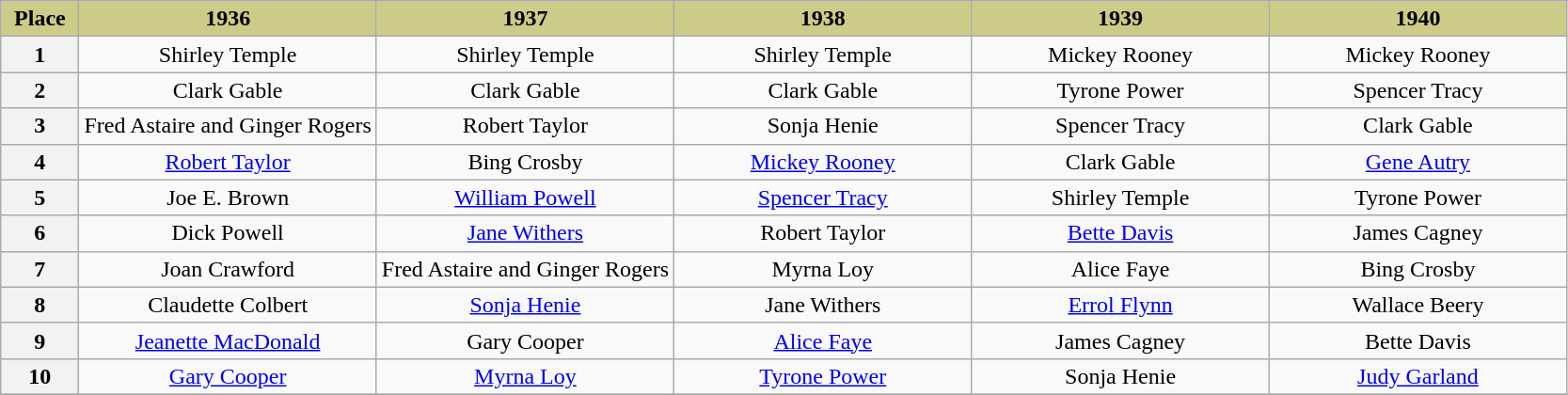<table class="wikitable" style="text-align:center">
<tr>
<th scope="col" style="background:#CC8" width="5%">Place</th>
<th scope="col" style="background:#CC8" width="19%">1936</th>
<th scope="col" style="background:#CC8" width="19%">1937</th>
<th scope="col" style="background:#CC8" width="19%">1938</th>
<th scope="col" style="background:#CC8" width="19%">1939</th>
<th scope="col" style="background:#CC8" width="19%">1940</th>
</tr>
<tr>
<th scope="row">1</th>
<td>Shirley Temple</td>
<td>Shirley Temple</td>
<td>Shirley Temple</td>
<td>Mickey Rooney</td>
<td>Mickey Rooney</td>
</tr>
<tr>
<th scope="row">2</th>
<td>Clark Gable</td>
<td>Clark Gable</td>
<td>Clark Gable</td>
<td>Tyrone Power</td>
<td>Spencer Tracy</td>
</tr>
<tr>
<th scope="row">3</th>
<td>Fred Astaire and Ginger Rogers</td>
<td>Robert Taylor</td>
<td>Sonja Henie</td>
<td>Spencer Tracy</td>
<td>Clark Gable</td>
</tr>
<tr>
<th scope="row">4</th>
<td><a href='#'>Robert Taylor</a></td>
<td>Bing Crosby</td>
<td><a href='#'>Mickey Rooney</a></td>
<td>Clark Gable</td>
<td><a href='#'>Gene Autry</a></td>
</tr>
<tr>
<th scope="row">5</th>
<td>Joe E. Brown</td>
<td><a href='#'>William Powell</a></td>
<td><a href='#'>Spencer Tracy</a></td>
<td>Shirley Temple</td>
<td>Tyrone Power</td>
</tr>
<tr>
<th scope="row">6</th>
<td>Dick Powell</td>
<td><a href='#'>Jane Withers</a></td>
<td>Robert Taylor</td>
<td><a href='#'>Bette Davis</a></td>
<td>James Cagney</td>
</tr>
<tr>
<th scope="row">7</th>
<td>Joan Crawford</td>
<td>Fred Astaire and Ginger Rogers</td>
<td>Myrna Loy</td>
<td>Alice Faye</td>
<td>Bing Crosby</td>
</tr>
<tr>
<th scope="row">8</th>
<td>Claudette Colbert</td>
<td><a href='#'>Sonja Henie</a></td>
<td>Jane Withers</td>
<td><a href='#'>Errol Flynn</a></td>
<td>Wallace Beery</td>
</tr>
<tr>
<th scope="row">9</th>
<td><a href='#'>Jeanette MacDonald</a></td>
<td>Gary Cooper</td>
<td><a href='#'>Alice Faye</a></td>
<td>James Cagney</td>
<td>Bette Davis</td>
</tr>
<tr>
<th scope="row">10</th>
<td><a href='#'>Gary Cooper</a></td>
<td><a href='#'>Myrna Loy</a></td>
<td><a href='#'>Tyrone Power</a></td>
<td>Sonja Henie</td>
<td><a href='#'>Judy Garland</a></td>
</tr>
<tr>
</tr>
</table>
